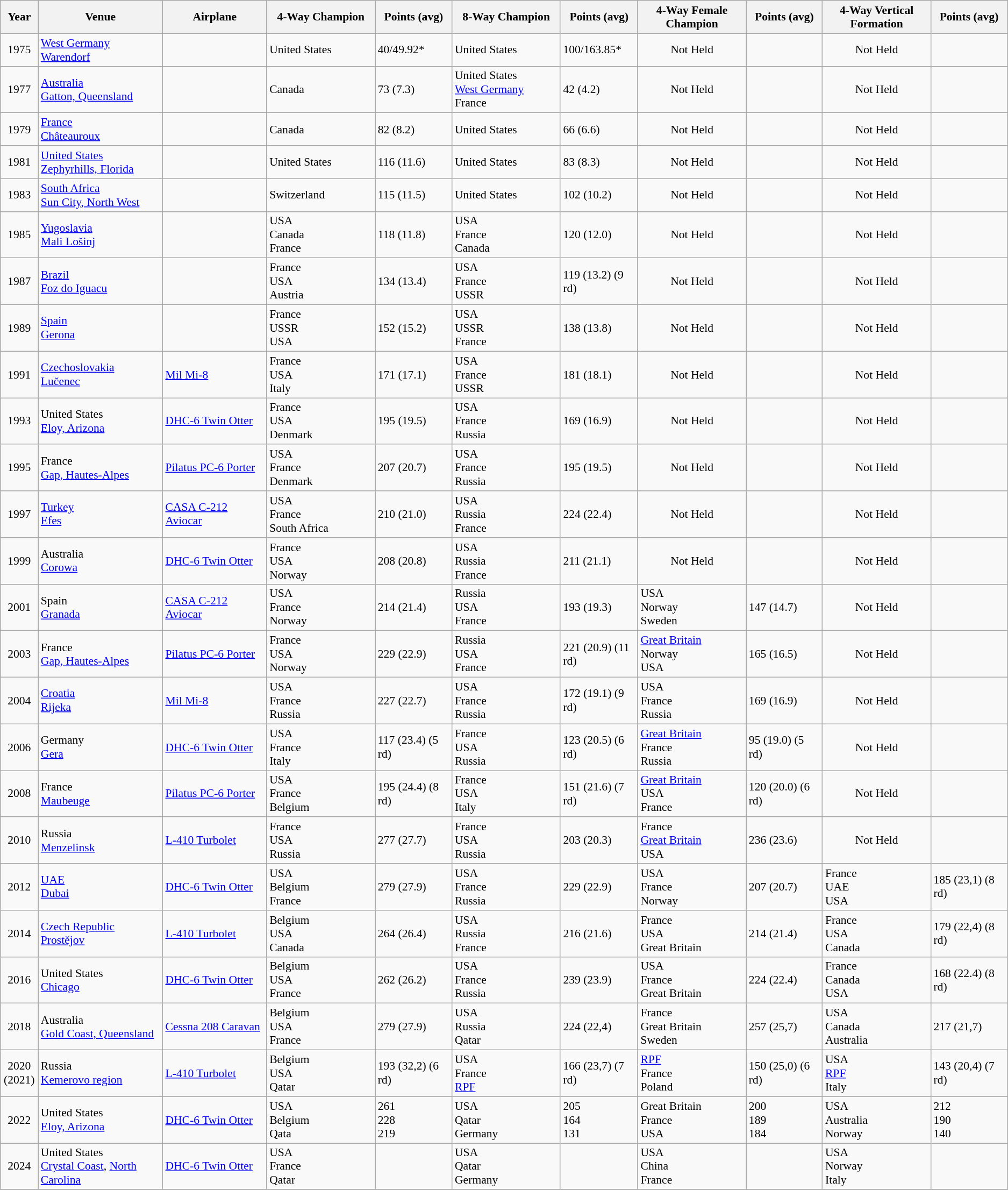<table class="wikitable" style="font-size:90%">
<tr>
<th style="width:40px;">Year</th>
<th style="width:150px;">Venue</th>
<th style="width:125px;">Airplane</th>
<th style="width:130px;">4-Way Champion</th>
<th style="width:90px;">Points (avg)</th>
<th style="width:130px;">8-Way Champion</th>
<th style="width:90px;">Points (avg)</th>
<th style="width:130px;">4-Way Female Champion</th>
<th style="width:90px;">Points (avg)</th>
<th style="width:130px;">4-Way Vertical Formation</th>
<th style="width:90px;">Points (avg)</th>
</tr>
<tr>
<td style="text-align:center;">1975</td>
<td> <a href='#'>West Germany</a><br> <a href='#'>Warendorf</a></td>
<td></td>
<td> United States</td>
<td>40/49.92*</td>
<td> United States</td>
<td>100/163.85*</td>
<td style="text-align:center;">Not Held</td>
<td style="text-align:center;"></td>
<td style="text-align:center;">Not Held</td>
<td style="text-align:center;"></td>
</tr>
<tr>
<td style="text-align:center;">1977</td>
<td> <a href='#'>Australia</a><br> <a href='#'>Gatton, Queensland</a></td>
<td></td>
<td> Canada</td>
<td>73  (7.3)</td>
<td> United States<br> <a href='#'>West Germany</a><br> France</td>
<td>42  (4.2)</td>
<td style="text-align:center;">Not Held</td>
<td style="text-align:center;"></td>
<td style="text-align:center;">Not Held</td>
<td style="text-align:center;"></td>
</tr>
<tr>
<td style="text-align:center;">1979</td>
<td> <a href='#'>France</a><br> <a href='#'>Châteauroux</a></td>
<td></td>
<td> Canada</td>
<td>82   (8.2)</td>
<td> United States</td>
<td>66   (6.6)</td>
<td style="text-align:center;">Not Held</td>
<td style="text-align:center;"></td>
<td style="text-align:center;">Not Held</td>
<td style="text-align:center;"></td>
</tr>
<tr>
<td style="text-align:center;">1981</td>
<td> <a href='#'>United States</a><br> <a href='#'>Zephyrhills, Florida</a></td>
<td></td>
<td> United States</td>
<td>116  (11.6)</td>
<td> United States</td>
<td>83   (8.3)</td>
<td style="text-align:center;">Not Held</td>
<td style="text-align:center;"></td>
<td style="text-align:center;">Not Held</td>
<td style="text-align:center;"></td>
</tr>
<tr>
<td style="text-align:center;">1983</td>
<td> <a href='#'>South Africa</a><br> <a href='#'>Sun City, North West</a></td>
<td></td>
<td> Switzerland</td>
<td>115   (11.5)</td>
<td> United States</td>
<td>102   (10.2)</td>
<td style="text-align:center;">Not Held</td>
<td style="text-align:center;"></td>
<td style="text-align:center;">Not Held</td>
<td style="text-align:center;"></td>
</tr>
<tr>
<td style="text-align:center;">1985</td>
<td> <a href='#'>Yugoslavia</a><br> <a href='#'>Mali Lošinj</a></td>
<td></td>
<td> USA<br> Canada<br> France</td>
<td>118   (11.8)</td>
<td> USA<br> France<br> Canada</td>
<td>120   (12.0)</td>
<td style="text-align:center;">Not Held</td>
<td style="text-align:center;"></td>
<td style="text-align:center;">Not Held</td>
<td style="text-align:center;"></td>
</tr>
<tr>
<td style="text-align:center;">1987</td>
<td> <a href='#'>Brazil</a><br> <a href='#'>Foz do Iguacu</a></td>
<td></td>
<td>France<br> USA<br>Austria</td>
<td>134   (13.4)</td>
<td> USA<br> France<br> USSR</td>
<td>119   (13.2) (9 rd)</td>
<td style="text-align:center;">Not Held</td>
<td style="text-align:center;"></td>
<td style="text-align:center;">Not Held</td>
<td style="text-align:center;"></td>
</tr>
<tr>
<td style="text-align:center;">1989</td>
<td> <a href='#'>Spain</a><br> <a href='#'>Gerona</a></td>
<td></td>
<td> France<br> USSR<br> USA</td>
<td>152   (15.2)</td>
<td> USA<br> USSR<br> France</td>
<td>138   (13.8)</td>
<td style="text-align:center;">Not Held</td>
<td style="text-align:center;"></td>
<td style="text-align:center;">Not Held</td>
<td style="text-align:center;"></td>
</tr>
<tr>
<td style="text-align:center;">1991</td>
<td> <a href='#'>Czechoslovakia</a><br><a href='#'>Lučenec</a></td>
<td><a href='#'>Mil Mi-8</a></td>
<td> France<br> USA<br>  Italy</td>
<td>171    (17.1)</td>
<td> USA<br> France<br>  USSR</td>
<td>181    (18.1)</td>
<td style="text-align:center;">Not Held</td>
<td style="text-align:center;"></td>
<td style="text-align:center;">Not Held</td>
<td style="text-align:center;"></td>
</tr>
<tr>
<td style="text-align:center;">1993</td>
<td> United States<br> <a href='#'>Eloy, Arizona</a></td>
<td><a href='#'>DHC-6 Twin Otter</a></td>
<td> France<br> USA<br> Denmark</td>
<td>195   (19.5)</td>
<td> USA<br> France<br>  Russia</td>
<td>169    (16.9)</td>
<td style="text-align:center;">Not Held</td>
<td style="text-align:center;"></td>
<td style="text-align:center;">Not Held</td>
<td style="text-align:center;"></td>
</tr>
<tr>
<td style="text-align:center;">1995</td>
<td> France<br> <a href='#'>Gap, Hautes-Alpes</a></td>
<td><a href='#'>Pilatus PC-6 Porter</a></td>
<td> USA<br> France<br> Denmark</td>
<td>207   (20.7)</td>
<td> USA<br> France<br>  Russia</td>
<td>195    (19.5)</td>
<td style="text-align:center;">Not Held</td>
<td style="text-align:center;"></td>
<td style="text-align:center;">Not Held</td>
<td style="text-align:center;"></td>
</tr>
<tr>
<td style="text-align:center;">1997</td>
<td> <a href='#'>Turkey</a><br> <a href='#'>Efes</a></td>
<td><a href='#'>CASA C-212 Aviocar</a></td>
<td> USA<br> France<br>South Africa</td>
<td>210	(21.0)</td>
<td> USA<br> Russia<br> France</td>
<td>224	(22.4)</td>
<td style="text-align:center;">Not Held</td>
<td style="text-align:center;"></td>
<td style="text-align:center;">Not Held</td>
<td style="text-align:center;"></td>
</tr>
<tr>
<td style="text-align:center;">1999</td>
<td> Australia<br> <a href='#'>Corowa</a></td>
<td><a href='#'>DHC-6 Twin Otter</a></td>
<td> France<br> USA<br> Norway</td>
<td>208	(20.8)</td>
<td> USA<br> Russia<br> France</td>
<td>211	(21.1)</td>
<td style="text-align:center;">Not Held</td>
<td style="text-align:center;"></td>
<td style="text-align:center;">Not Held</td>
<td style="text-align:center;"></td>
</tr>
<tr>
<td style="text-align:center;">2001</td>
<td> Spain<br> <a href='#'>Granada</a></td>
<td><a href='#'>CASA C-212 Aviocar</a></td>
<td> USA<br> France<br> Norway</td>
<td>214	(21.4)</td>
<td>Russia<br> USA<br> France</td>
<td>193	(19.3)</td>
<td> USA<br> Norway<br> Sweden</td>
<td>147	(14.7)</td>
<td style="text-align:center;">Not Held</td>
<td style="text-align:center;"></td>
</tr>
<tr>
<td style="text-align:center;">2003</td>
<td> France<br> <a href='#'>Gap, Hautes-Alpes</a></td>
<td><a href='#'>Pilatus PC-6 Porter</a></td>
<td> France<br> USA<br> Norway</td>
<td>229	(22.9)</td>
<td>Russia<br> USA<br> France</td>
<td>221	(20.9) (11 rd)</td>
<td> <a href='#'>Great Britain</a><br> Norway<br> USA</td>
<td>165	(16.5)</td>
<td style="text-align:center;">Not Held</td>
<td style="text-align:center;"></td>
</tr>
<tr>
<td style="text-align:center;">2004</td>
<td> <a href='#'>Croatia</a><br> <a href='#'>Rijeka</a></td>
<td><a href='#'>Mil Mi-8</a></td>
<td> USA<br> France<br> Russia</td>
<td>227	(22.7)</td>
<td> USA<br> France<br> Russia</td>
<td>172	(19.1) (9 rd)</td>
<td> USA<br> France<br> Russia</td>
<td>169	(16.9)</td>
<td style="text-align:center;">Not Held</td>
<td style="text-align:center;"></td>
</tr>
<tr>
<td style="text-align:center;">2006</td>
<td> Germany<br> <a href='#'>Gera</a></td>
<td><a href='#'>DHC-6 Twin Otter</a></td>
<td> USA<br> France<br> Italy</td>
<td>117	(23.4) (5 rd)</td>
<td> France<br> USA<br> Russia</td>
<td>123	(20.5) (6 rd)</td>
<td> <a href='#'>Great Britain</a><br> France<br> Russia</td>
<td>95	 (19.0) (5 rd)</td>
<td style="text-align:center;">Not Held</td>
<td style="text-align:center;"></td>
</tr>
<tr>
<td style="text-align:center;">2008</td>
<td> France<br> <a href='#'>Maubeuge</a></td>
<td><a href='#'>Pilatus PC-6 Porter</a></td>
<td> USA<br> France<br>Belgium</td>
<td>195	(24.4) (8 rd)</td>
<td> France<br> USA<br> Italy</td>
<td>151	(21.6) (7 rd)</td>
<td> <a href='#'>Great Britain</a><br> USA<br> France</td>
<td>120	(20.0) (6 rd)</td>
<td style="text-align:center;">Not Held</td>
<td style="text-align:center;"></td>
</tr>
<tr>
<td style="text-align:center;">2010</td>
<td> Russia<br> <a href='#'>Menzelinsk</a></td>
<td><a href='#'>L-410 Turbolet</a></td>
<td> France<br> USA<br> Russia</td>
<td>277	(27.7)</td>
<td> France<br> USA<br> Russia</td>
<td>203	(20.3)</td>
<td> France<br> <a href='#'>Great Britain</a><br> USA</td>
<td>236	(23.6)</td>
<td style="text-align:center;">Not Held</td>
<td style="text-align:center;"></td>
</tr>
<tr>
<td style="text-align:center;">2012</td>
<td> <a href='#'>UAE</a><br> <a href='#'>Dubai</a></td>
<td><a href='#'>DHC-6 Twin Otter</a></td>
<td>USA<br>Belgium<br>France</td>
<td>279	(27.9)</td>
<td>USA<br>France<br>Russia</td>
<td>229	(22.9)</td>
<td>USA<br>France<br>Norway</td>
<td>207	(20.7)</td>
<td>France<br> UAE<br>USA</td>
<td>185   (23,1) (8 rd)</td>
</tr>
<tr>
<td style="text-align:center;">2014</td>
<td> <a href='#'>Czech Republic</a><br> <a href='#'>Prostějov</a></td>
<td><a href='#'>L-410 Turbolet</a></td>
<td> Belgium<br> USA<br> Canada</td>
<td>264   (26.4)</td>
<td>USA<br>Russia<br>France</td>
<td>216   (21.6)</td>
<td>France<br>USA<br>Great Britain</td>
<td>214   (21.4)</td>
<td>France<br>USA<br>Canada</td>
<td>179   (22,4) (8 rd)</td>
</tr>
<tr>
<td style="text-align:center;">2016</td>
<td> United States<br> <a href='#'>Chicago</a></td>
<td><a href='#'>DHC-6 Twin Otter</a></td>
<td>Belgium<br>USA<br>France</td>
<td>262   (26.2)</td>
<td>USA<br>France<br>Russia</td>
<td>239   (23.9)</td>
<td>USA<br>France<br>Great Britain</td>
<td>224   (22.4)</td>
<td>France<br>Canada<br>USA</td>
<td>168   (22.4) (8 rd)</td>
</tr>
<tr>
<td style="text-align:center;">2018</td>
<td> Australia<br> <a href='#'>Gold Coast, Queensland</a></td>
<td><a href='#'>Cessna 208 Caravan</a></td>
<td>Belgium<br>USA<br>France</td>
<td>279   (27.9)</td>
<td> USA<br> Russia<br> Qatar</td>
<td>224   (22,4)</td>
<td>France<br>Great Britain<br>Sweden</td>
<td>257   (25,7)</td>
<td>USA<br>Canada<br>Australia</td>
<td>217   (21,7)</td>
</tr>
<tr>
<td style="text-align:center;">2020<br>(2021)</td>
<td> Russia<br> <a href='#'>Kemerovo region</a></td>
<td><a href='#'>L-410 Turbolet</a></td>
<td> Belgium<br> USA<br> Qatar</td>
<td>193   (32,2) (6 rd)</td>
<td> USA<br> France<br><a href='#'>RPF</a></td>
<td>166   (23,7) (7 rd)</td>
<td><a href='#'>RPF</a><br> France<br>Poland</td>
<td>150   (25,0) (6 rd)</td>
<td> USA<br><a href='#'>RPF</a><br>Italy</td>
<td>143   (20,4) (7 rd)</td>
</tr>
<tr>
<td style="text-align:center;">2022</td>
<td> United States<br> <a href='#'>Eloy, Arizona</a></td>
<td><a href='#'>DHC-6 Twin Otter</a></td>
<td> USA<br> Belgium<br> Qata</td>
<td>261<br>228<br>219</td>
<td> USA<br> Qatar<br> Germany</td>
<td>205<br>164<br>131</td>
<td> Great Britain<br> France<br> USA</td>
<td>200<br>189<br>184</td>
<td> USA<br> Australia<br> Norway</td>
<td>212<br>190<br>140</td>
</tr>
<tr>
<td style="text-align:center;">2024</td>
<td> United States<br> <a href='#'>Crystal Coast</a>, <a href='#'>North Carolina</a></td>
<td><a href='#'>DHC-6 Twin Otter</a></td>
<td> USA<br> France<br> Qatar</td>
<td></td>
<td> USA<br> Qatar<br> Germany</td>
<td></td>
<td> USA<br> China<br> France</td>
<td></td>
<td> USA<br> Norway<br> Italy</td>
<td></td>
</tr>
<tr>
</tr>
</table>
